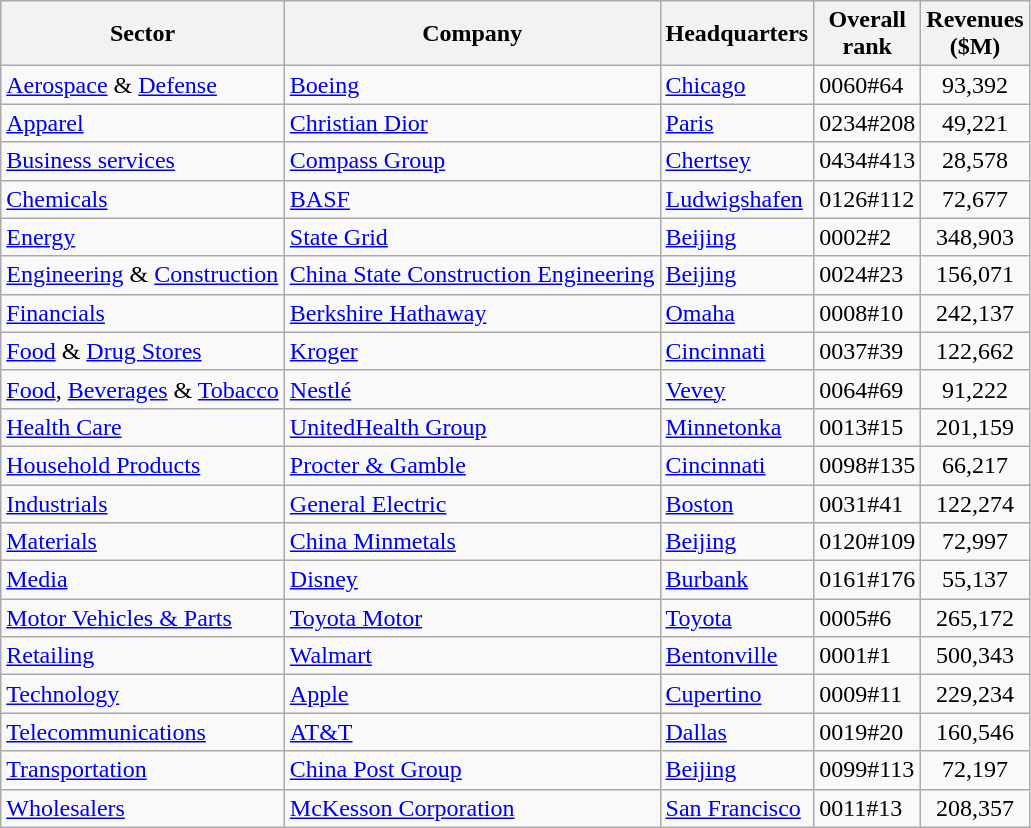<table class="wikitable sortable">
<tr style="background:#efefef;">
<th>Sector</th>
<th>Company</th>
<th>Headquarters</th>
<th>Overall <br> rank</th>
<th>Revenues <br> ($M)</th>
</tr>
<tr>
<td><a href='#'>Aerospace</a> & <a href='#'>Defense</a></td>
<td><a href='#'>Boeing</a></td>
<td> <a href='#'>Chicago</a></td>
<td><span>0060</span>#64</td>
<td style="text-align:center;">93,392</td>
</tr>
<tr>
<td><a href='#'>Apparel</a></td>
<td><a href='#'>Christian Dior</a></td>
<td> <a href='#'>Paris</a></td>
<td><span>0234</span>#208</td>
<td style="text-align:center;">49,221</td>
</tr>
<tr>
<td><a href='#'>Business services</a></td>
<td><a href='#'>Compass Group</a></td>
<td> <a href='#'>Chertsey</a></td>
<td><span>0434</span>#413</td>
<td style="text-align:center;">28,578</td>
</tr>
<tr>
<td><a href='#'>Chemicals</a></td>
<td><a href='#'>BASF</a></td>
<td> <a href='#'>Ludwigshafen</a></td>
<td><span>0126</span>#112</td>
<td style="text-align:center;">72,677</td>
</tr>
<tr>
<td><a href='#'>Energy</a></td>
<td><a href='#'>State Grid</a></td>
<td> <a href='#'>Beijing</a></td>
<td><span>0002</span>#2</td>
<td style="text-align:center;">348,903</td>
</tr>
<tr>
<td><a href='#'>Engineering</a> & <a href='#'>Construction</a></td>
<td><a href='#'>China State Construction Engineering</a></td>
<td> <a href='#'>Beijing</a></td>
<td><span>0024</span>#23</td>
<td style="text-align:center;">156,071</td>
</tr>
<tr>
<td><a href='#'>Financials</a></td>
<td><a href='#'>Berkshire Hathaway</a></td>
<td> <a href='#'>Omaha</a></td>
<td><span>0008</span>#10</td>
<td style="text-align:center;">242,137</td>
</tr>
<tr>
<td><a href='#'>Food</a> & <a href='#'>Drug Stores</a></td>
<td><a href='#'>Kroger</a></td>
<td> <a href='#'>Cincinnati</a></td>
<td><span>0037</span>#39</td>
<td style="text-align:center;">122,662</td>
</tr>
<tr>
<td><a href='#'>Food</a>, <a href='#'>Beverages</a> & <a href='#'>Tobacco</a></td>
<td><a href='#'>Nestlé</a></td>
<td> <a href='#'>Vevey</a></td>
<td><span>0064</span>#69</td>
<td style="text-align:center;">91,222</td>
</tr>
<tr>
<td><a href='#'>Health Care</a></td>
<td><a href='#'>UnitedHealth Group</a></td>
<td> <a href='#'>Minnetonka</a></td>
<td><span>0013</span>#15</td>
<td style="text-align:center;">201,159</td>
</tr>
<tr>
<td><a href='#'>Household Products</a></td>
<td><a href='#'>Procter & Gamble</a></td>
<td> <a href='#'>Cincinnati</a></td>
<td><span>0098</span>#135</td>
<td style="text-align:center;">66,217</td>
</tr>
<tr>
<td><a href='#'>Industrials</a></td>
<td><a href='#'>General Electric</a></td>
<td> <a href='#'>Boston</a></td>
<td><span>0031</span>#41</td>
<td style="text-align:center;">122,274</td>
</tr>
<tr>
<td><a href='#'>Materials</a></td>
<td><a href='#'>China Minmetals</a></td>
<td> <a href='#'>Beijing</a></td>
<td><span>0120</span>#109</td>
<td style="text-align:center;">72,997</td>
</tr>
<tr>
<td><a href='#'>Media</a></td>
<td><a href='#'>Disney</a></td>
<td> <a href='#'>Burbank</a></td>
<td><span>0161</span>#176</td>
<td style="text-align:center;">55,137</td>
</tr>
<tr>
<td><a href='#'>Motor Vehicles & Parts</a></td>
<td><a href='#'>Toyota Motor</a></td>
<td> <a href='#'>Toyota</a></td>
<td><span>0005</span>#6</td>
<td style="text-align:center;">265,172</td>
</tr>
<tr>
<td><a href='#'>Retailing</a></td>
<td><a href='#'>Walmart</a></td>
<td> <a href='#'>Bentonville</a></td>
<td><span>0001</span>#1</td>
<td style="text-align:center;">500,343</td>
</tr>
<tr>
<td><a href='#'>Technology</a></td>
<td><a href='#'>Apple</a></td>
<td> <a href='#'>Cupertino</a></td>
<td><span>0009</span>#11</td>
<td style="text-align:center;">229,234</td>
</tr>
<tr>
<td><a href='#'>Telecommunications</a></td>
<td><a href='#'>AT&T</a></td>
<td> <a href='#'>Dallas</a></td>
<td><span>0019</span>#20</td>
<td style="text-align:center;">160,546</td>
</tr>
<tr>
<td><a href='#'>Transportation</a></td>
<td><a href='#'>China Post Group</a></td>
<td> <a href='#'>Beijing</a></td>
<td><span>0099</span>#113</td>
<td style="text-align:center;">72,197</td>
</tr>
<tr>
<td><a href='#'>Wholesalers</a></td>
<td><a href='#'>McKesson Corporation</a></td>
<td> <a href='#'>San Francisco</a></td>
<td><span>0011</span>#13</td>
<td style="text-align:center;">208,357</td>
</tr>
</table>
